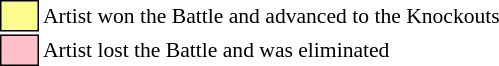<table class="toccolours" style="font-size: 90%; white-space: nowrap;">
<tr>
<td style="background:#fdfc8f; border:1px solid black;">      </td>
<td>Artist won the Battle and advanced to the Knockouts</td>
</tr>
<tr>
<td style="background:pink; border:1px solid black;">      </td>
<td>Artist lost the Battle and was eliminated</td>
</tr>
</table>
